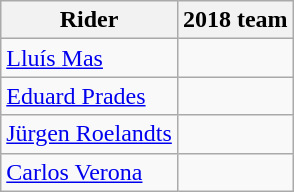<table class="wikitable">
<tr>
<th>Rider</th>
<th>2018 team</th>
</tr>
<tr>
<td><a href='#'>Lluís Mas</a></td>
<td></td>
</tr>
<tr>
<td><a href='#'>Eduard Prades</a></td>
<td></td>
</tr>
<tr>
<td><a href='#'>Jürgen Roelandts</a></td>
<td></td>
</tr>
<tr>
<td><a href='#'>Carlos Verona</a></td>
<td></td>
</tr>
</table>
